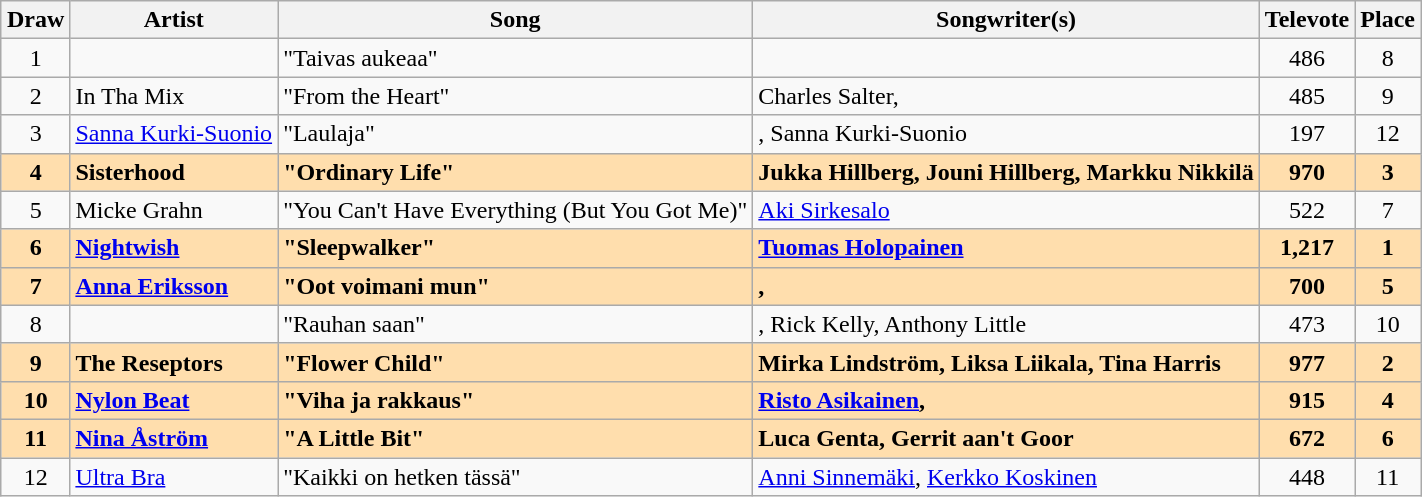<table class="sortable wikitable" style="margin: 1em auto 1em auto; text-align:center;">
<tr>
<th>Draw</th>
<th>Artist</th>
<th>Song</th>
<th>Songwriter(s)</th>
<th>Televote</th>
<th>Place</th>
</tr>
<tr>
<td>1</td>
<td align="left"></td>
<td align="left">"Taivas aukeaa"</td>
<td align="left"></td>
<td>486</td>
<td>8</td>
</tr>
<tr>
<td>2</td>
<td align="left">In Tha Mix</td>
<td align="left">"From the Heart"</td>
<td align="left">Charles Salter, </td>
<td>485</td>
<td>9</td>
</tr>
<tr>
<td>3</td>
<td align="left"><a href='#'>Sanna Kurki-Suonio</a></td>
<td align="left">"Laulaja"</td>
<td align="left">, Sanna Kurki-Suonio</td>
<td>197</td>
<td>12</td>
</tr>
<tr style="font-weight:bold; background:navajowhite;">
<td>4</td>
<td align="left">Sisterhood</td>
<td align="left">"Ordinary Life"</td>
<td align="left">Jukka Hillberg, Jouni Hillberg, Markku Nikkilä</td>
<td>970</td>
<td>3</td>
</tr>
<tr>
<td>5</td>
<td align="left">Micke Grahn</td>
<td align="left">"You Can't Have Everything (But You Got Me)"</td>
<td align="left"><a href='#'>Aki Sirkesalo</a></td>
<td>522</td>
<td>7</td>
</tr>
<tr style="font-weight:bold; background:navajowhite;">
<td>6</td>
<td align="left"><a href='#'>Nightwish</a></td>
<td align="left">"Sleepwalker"</td>
<td align="left"><a href='#'>Tuomas Holopainen</a></td>
<td>1,217</td>
<td>1</td>
</tr>
<tr style="font-weight:bold; background:navajowhite;">
<td>7</td>
<td align="left"><a href='#'>Anna Eriksson</a></td>
<td align="left">"Oot voimani mun"</td>
<td align="left">, </td>
<td>700</td>
<td>5</td>
</tr>
<tr>
<td>8</td>
<td align="left"></td>
<td align="left">"Rauhan saan"</td>
<td align="left">, Rick Kelly, Anthony Little</td>
<td>473</td>
<td>10</td>
</tr>
<tr style="font-weight:bold; background:navajowhite;">
<td>9</td>
<td align="left">The Reseptors</td>
<td align="left">"Flower Child"</td>
<td align="left">Mirka Lindström, Liksa Liikala, Tina Harris</td>
<td>977</td>
<td>2</td>
</tr>
<tr style="font-weight:bold; background:navajowhite;">
<td>10</td>
<td align="left"><a href='#'>Nylon Beat</a></td>
<td align="left">"Viha ja rakkaus"</td>
<td align="left"><a href='#'>Risto Asikainen</a>, </td>
<td>915</td>
<td>4</td>
</tr>
<tr style="font-weight:bold; background:navajowhite;">
<td>11</td>
<td align="left"><a href='#'>Nina Åström</a></td>
<td align="left">"A Little Bit"</td>
<td align="left">Luca Genta, Gerrit aan't Goor</td>
<td>672</td>
<td>6</td>
</tr>
<tr>
<td>12</td>
<td align="left"><a href='#'>Ultra Bra</a></td>
<td align="left">"Kaikki on hetken tässä"</td>
<td align="left"><a href='#'>Anni Sinnemäki</a>, <a href='#'>Kerkko Koskinen</a></td>
<td>448</td>
<td>11</td>
</tr>
</table>
